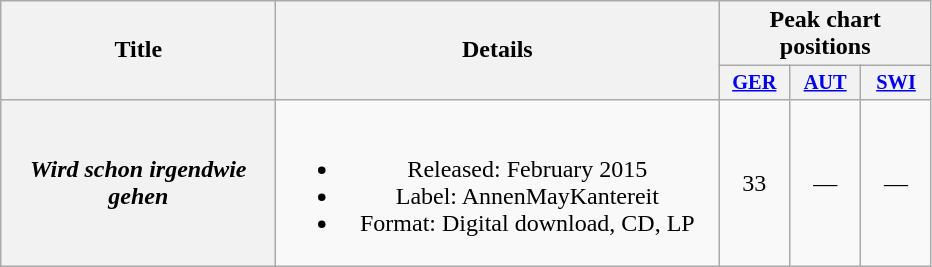<table class="wikitable plainrowheaders" style="text-align:center;">
<tr>
<th scope="col" rowspan="2" style="width:11em;">Title</th>
<th scope="col" rowspan="2" style="width:18em;">Details</th>
<th scope="col" colspan="3">Peak chart positions</th>
</tr>
<tr>
<th scope="col" style="width:3em;font-size:85%"><a href='#'>GER</a><br></th>
<th scope="col" style="width:3em;font-size:85%"><a href='#'>AUT</a><br></th>
<th scope="col" style="width:3em;font-size:85%"><a href='#'>SWI</a><br></th>
</tr>
<tr>
<th scope="row"><em>Wird schon irgendwie gehen</em></th>
<td><br><ul><li>Released: February 2015</li><li>Label: AnnenMayKantereit</li><li>Format: Digital download, CD, LP</li></ul></td>
<td>33</td>
<td>—</td>
<td>—</td>
</tr>
</table>
